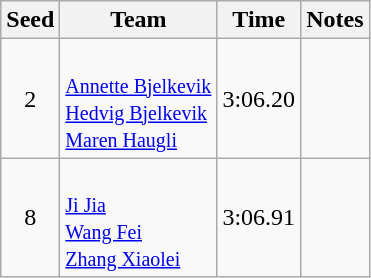<table class="wikitable" style="text-align:center">
<tr>
<th>Seed</th>
<th>Team</th>
<th>Time</th>
<th>Notes</th>
</tr>
<tr>
<td>2</td>
<td align="left"><small><br><a href='#'>Annette Bjelkevik</a><br><a href='#'>Hedvig Bjelkevik</a><br><a href='#'>Maren Haugli</a></small></td>
<td>3:06.20</td>
<td></td>
</tr>
<tr>
<td>8</td>
<td align="left"><small><br><a href='#'>Ji Jia</a><br><a href='#'>Wang Fei</a><br><a href='#'>Zhang Xiaolei</a></small></td>
<td>3:06.91</td>
<td></td>
</tr>
</table>
